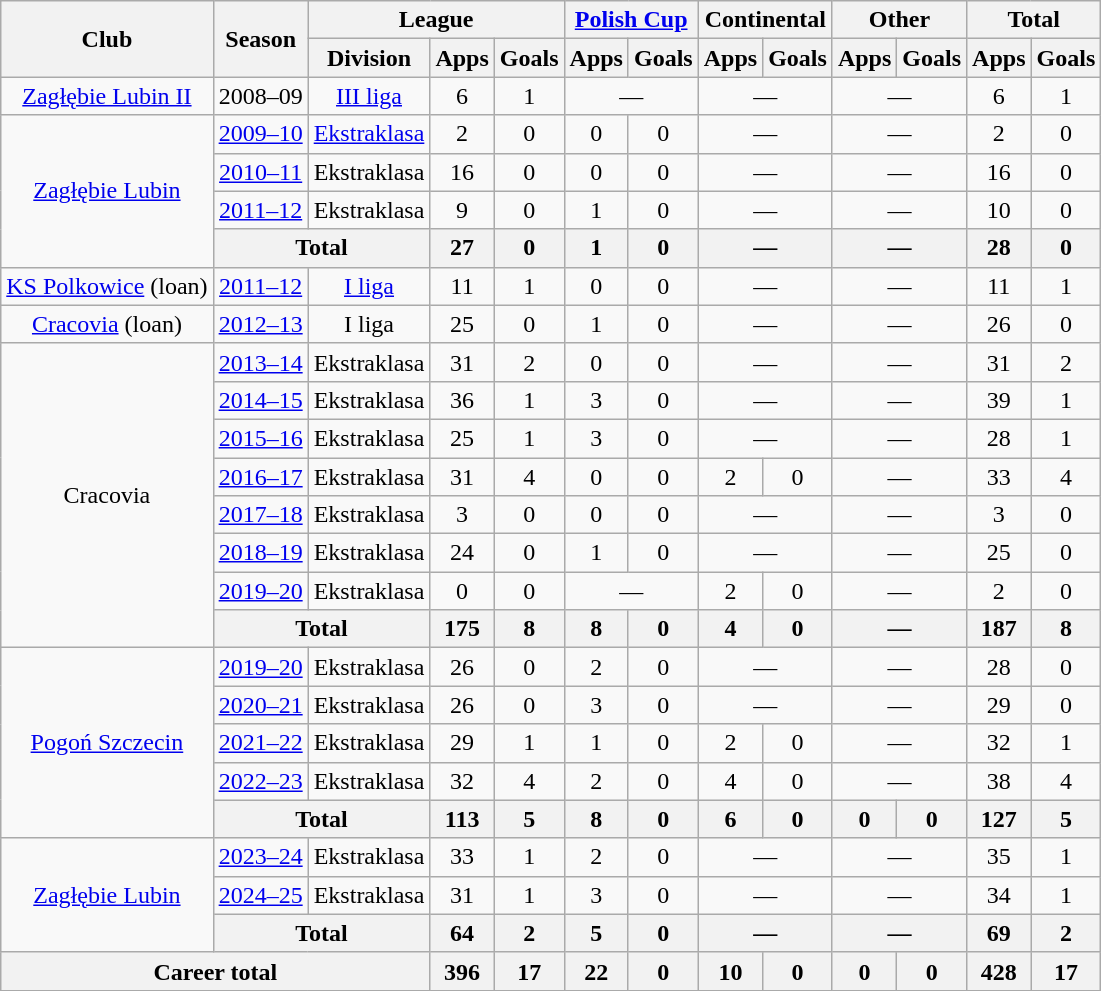<table class="wikitable" style="text-align: center;">
<tr>
<th rowspan="2">Club</th>
<th rowspan="2">Season</th>
<th colspan="3">League</th>
<th colspan="2"><a href='#'>Polish Cup</a></th>
<th colspan="2">Continental</th>
<th colspan="2">Other</th>
<th colspan="2">Total</th>
</tr>
<tr>
<th>Division</th>
<th>Apps</th>
<th>Goals</th>
<th>Apps</th>
<th>Goals</th>
<th>Apps</th>
<th>Goals</th>
<th>Apps</th>
<th>Goals</th>
<th>Apps</th>
<th>Goals</th>
</tr>
<tr>
<td><a href='#'>Zagłębie Lubin II</a></td>
<td>2008–09</td>
<td><a href='#'>III liga</a></td>
<td>6</td>
<td>1</td>
<td colspan="2">—</td>
<td colspan="2">—</td>
<td colspan="2">—</td>
<td>6</td>
<td>1</td>
</tr>
<tr>
<td rowspan="4"><a href='#'>Zagłębie Lubin</a></td>
<td><a href='#'>2009–10</a></td>
<td><a href='#'>Ekstraklasa</a></td>
<td>2</td>
<td>0</td>
<td>0</td>
<td>0</td>
<td colspan="2">—</td>
<td colspan="2">—</td>
<td>2</td>
<td>0</td>
</tr>
<tr>
<td><a href='#'>2010–11</a></td>
<td>Ekstraklasa</td>
<td>16</td>
<td>0</td>
<td>0</td>
<td>0</td>
<td colspan="2">—</td>
<td colspan="2">—</td>
<td>16</td>
<td>0</td>
</tr>
<tr>
<td><a href='#'>2011–12</a></td>
<td>Ekstraklasa</td>
<td>9</td>
<td>0</td>
<td>1</td>
<td>0</td>
<td colspan="2">—</td>
<td colspan="2">—</td>
<td>10</td>
<td>0</td>
</tr>
<tr>
<th colspan="2">Total</th>
<th>27</th>
<th>0</th>
<th>1</th>
<th>0</th>
<th colspan="2">—</th>
<th colspan="2">—</th>
<th>28</th>
<th>0</th>
</tr>
<tr>
<td><a href='#'>KS Polkowice</a> (loan)</td>
<td><a href='#'>2011–12</a></td>
<td><a href='#'>I liga</a></td>
<td>11</td>
<td>1</td>
<td>0</td>
<td>0</td>
<td colspan="2">—</td>
<td colspan="2">—</td>
<td>11</td>
<td>1</td>
</tr>
<tr>
<td><a href='#'>Cracovia</a> (loan)</td>
<td><a href='#'>2012–13</a></td>
<td>I liga</td>
<td>25</td>
<td>0</td>
<td>1</td>
<td>0</td>
<td colspan="2">—</td>
<td colspan="2">—</td>
<td>26</td>
<td>0</td>
</tr>
<tr>
<td rowspan="8">Cracovia</td>
<td><a href='#'>2013–14</a></td>
<td>Ekstraklasa</td>
<td>31</td>
<td>2</td>
<td>0</td>
<td>0</td>
<td colspan="2">—</td>
<td colspan="2">—</td>
<td>31</td>
<td>2</td>
</tr>
<tr>
<td><a href='#'>2014–15</a></td>
<td>Ekstraklasa</td>
<td>36</td>
<td>1</td>
<td>3</td>
<td>0</td>
<td colspan="2">—</td>
<td colspan="2">—</td>
<td>39</td>
<td>1</td>
</tr>
<tr>
<td><a href='#'>2015–16</a></td>
<td>Ekstraklasa</td>
<td>25</td>
<td>1</td>
<td>3</td>
<td>0</td>
<td colspan="2">—</td>
<td colspan="2">—</td>
<td>28</td>
<td>1</td>
</tr>
<tr>
<td><a href='#'>2016–17</a></td>
<td>Ekstraklasa</td>
<td>31</td>
<td>4</td>
<td>0</td>
<td>0</td>
<td>2</td>
<td>0</td>
<td colspan="2">—</td>
<td>33</td>
<td>4</td>
</tr>
<tr>
<td><a href='#'>2017–18</a></td>
<td>Ekstraklasa</td>
<td>3</td>
<td>0</td>
<td>0</td>
<td>0</td>
<td colspan="2">—</td>
<td colspan="2">—</td>
<td>3</td>
<td>0</td>
</tr>
<tr>
<td><a href='#'>2018–19</a></td>
<td>Ekstraklasa</td>
<td>24</td>
<td>0</td>
<td>1</td>
<td>0</td>
<td colspan="2">—</td>
<td colspan="2">—</td>
<td>25</td>
<td>0</td>
</tr>
<tr>
<td><a href='#'>2019–20</a></td>
<td>Ekstraklasa</td>
<td>0</td>
<td>0</td>
<td colspan="2">—</td>
<td>2</td>
<td>0</td>
<td colspan="2">—</td>
<td>2</td>
<td>0</td>
</tr>
<tr>
<th colspan="2">Total</th>
<th>175</th>
<th>8</th>
<th>8</th>
<th>0</th>
<th>4</th>
<th>0</th>
<th colspan="2">—</th>
<th>187</th>
<th>8</th>
</tr>
<tr>
<td rowspan="5"><a href='#'>Pogoń Szczecin</a></td>
<td><a href='#'>2019–20</a></td>
<td>Ekstraklasa</td>
<td>26</td>
<td>0</td>
<td>2</td>
<td>0</td>
<td colspan="2">—</td>
<td colspan="2">—</td>
<td>28</td>
<td>0</td>
</tr>
<tr>
<td><a href='#'>2020–21</a></td>
<td>Ekstraklasa</td>
<td>26</td>
<td>0</td>
<td>3</td>
<td>0</td>
<td colspan="2">—</td>
<td colspan="2">—</td>
<td>29</td>
<td>0</td>
</tr>
<tr>
<td><a href='#'>2021–22</a></td>
<td>Ekstraklasa</td>
<td>29</td>
<td>1</td>
<td>1</td>
<td>0</td>
<td>2</td>
<td>0</td>
<td colspan="2">—</td>
<td>32</td>
<td>1</td>
</tr>
<tr>
<td><a href='#'>2022–23</a></td>
<td>Ekstraklasa</td>
<td>32</td>
<td>4</td>
<td>2</td>
<td>0</td>
<td>4</td>
<td>0</td>
<td colspan="2">—</td>
<td>38</td>
<td>4</td>
</tr>
<tr>
<th colspan="2">Total</th>
<th>113</th>
<th>5</th>
<th>8</th>
<th>0</th>
<th>6</th>
<th>0</th>
<th>0</th>
<th>0</th>
<th>127</th>
<th>5</th>
</tr>
<tr>
<td rowspan="3"><a href='#'>Zagłębie Lubin</a></td>
<td><a href='#'>2023–24</a></td>
<td>Ekstraklasa</td>
<td>33</td>
<td>1</td>
<td>2</td>
<td>0</td>
<td colspan="2">—</td>
<td colspan="2">—</td>
<td>35</td>
<td>1</td>
</tr>
<tr>
<td><a href='#'>2024–25</a></td>
<td>Ekstraklasa</td>
<td>31</td>
<td>1</td>
<td>3</td>
<td>0</td>
<td colspan="2">—</td>
<td colspan="2">—</td>
<td>34</td>
<td>1</td>
</tr>
<tr>
<th colspan="2">Total</th>
<th>64</th>
<th>2</th>
<th>5</th>
<th>0</th>
<th colspan="2">—</th>
<th colspan="2">—</th>
<th>69</th>
<th>2</th>
</tr>
<tr>
<th colspan="3">Career total</th>
<th>396</th>
<th>17</th>
<th>22</th>
<th>0</th>
<th>10</th>
<th>0</th>
<th>0</th>
<th>0</th>
<th>428</th>
<th>17</th>
</tr>
<tr>
</tr>
</table>
